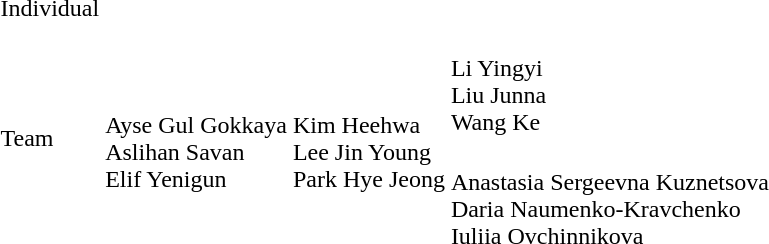<table>
<tr>
<td rowspan=2>Individual</td>
<td rowspan=2></td>
<td rowspan=2></td>
<td></td>
</tr>
<tr>
<td></td>
</tr>
<tr>
<td rowspan=2>Team</td>
<td rowspan=2><br>Ayse Gul Gokkaya<br>Aslihan Savan<br>Elif Yenigun</td>
<td rowspan=2><br>Kim Heehwa<br>Lee Jin Young<br>Park Hye Jeong</td>
<td><br>Li Yingyi<br>Liu Junna<br>Wang Ke</td>
</tr>
<tr>
<td><br>Anastasia Sergeevna Kuznetsova<br>Daria Naumenko-Kravchenko<br>Iuliia Ovchinnikova</td>
</tr>
</table>
